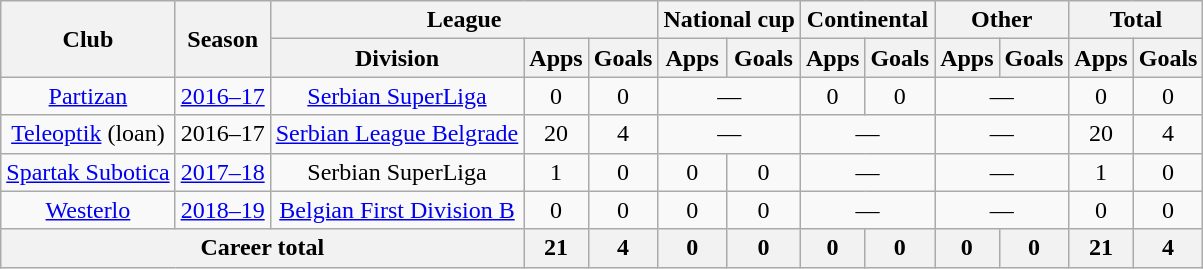<table class="wikitable" style="text-align:center">
<tr>
<th rowspan="2">Club</th>
<th rowspan="2">Season</th>
<th colspan="3">League</th>
<th colspan="2">National cup</th>
<th colspan="2">Continental</th>
<th colspan="2">Other</th>
<th colspan="2">Total</th>
</tr>
<tr>
<th>Division</th>
<th>Apps</th>
<th>Goals</th>
<th>Apps</th>
<th>Goals</th>
<th>Apps</th>
<th>Goals</th>
<th>Apps</th>
<th>Goals</th>
<th>Apps</th>
<th>Goals</th>
</tr>
<tr>
<td><a href='#'>Partizan</a></td>
<td><a href='#'>2016–17</a></td>
<td><a href='#'>Serbian SuperLiga</a></td>
<td>0</td>
<td>0</td>
<td colspan="2">—</td>
<td>0</td>
<td>0</td>
<td colspan="2">—</td>
<td>0</td>
<td>0</td>
</tr>
<tr>
<td><a href='#'>Teleoptik</a> (loan)</td>
<td>2016–17</td>
<td><a href='#'>Serbian League Belgrade</a></td>
<td>20</td>
<td>4</td>
<td colspan="2">—</td>
<td colspan="2">—</td>
<td colspan="2">—</td>
<td>20</td>
<td>4</td>
</tr>
<tr>
<td><a href='#'>Spartak Subotica</a></td>
<td><a href='#'>2017–18</a></td>
<td>Serbian SuperLiga</td>
<td>1</td>
<td>0</td>
<td>0</td>
<td>0</td>
<td colspan="2">—</td>
<td colspan="2">—</td>
<td>1</td>
<td>0</td>
</tr>
<tr>
<td><a href='#'>Westerlo</a></td>
<td><a href='#'>2018–19</a></td>
<td><a href='#'>Belgian First Division B</a></td>
<td>0</td>
<td>0</td>
<td>0</td>
<td>0</td>
<td colspan="2">—</td>
<td colspan="2">—</td>
<td>0</td>
<td>0</td>
</tr>
<tr>
<th colspan="3">Career total</th>
<th>21</th>
<th>4</th>
<th>0</th>
<th>0</th>
<th>0</th>
<th>0</th>
<th>0</th>
<th>0</th>
<th>21</th>
<th>4</th>
</tr>
</table>
